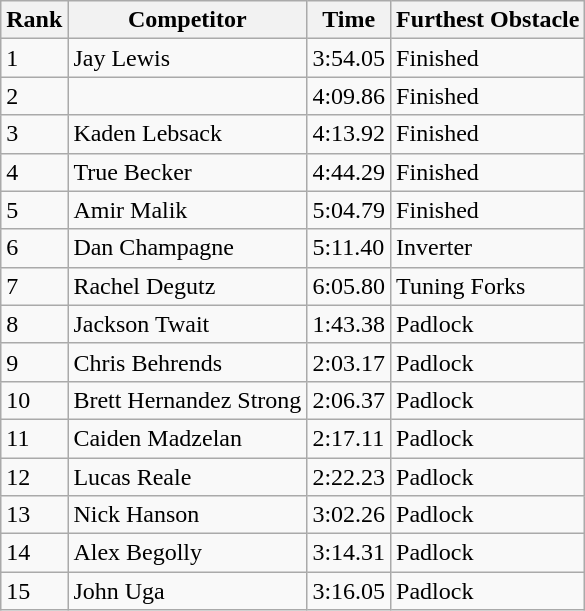<table class="wikitable sortable mw-collapsible">
<tr>
<th>Rank</th>
<th>Competitor</th>
<th>Time</th>
<th>Furthest Obstacle</th>
</tr>
<tr>
<td>1</td>
<td>Jay Lewis</td>
<td>3:54.05</td>
<td>Finished</td>
</tr>
<tr>
<td>2</td>
<td></td>
<td>4:09.86</td>
<td>Finished</td>
</tr>
<tr>
<td>3</td>
<td>Kaden Lebsack</td>
<td>4:13.92</td>
<td>Finished</td>
</tr>
<tr>
<td>4</td>
<td>True Becker</td>
<td>4:44.29</td>
<td>Finished</td>
</tr>
<tr>
<td>5</td>
<td>Amir Malik</td>
<td>5:04.79</td>
<td>Finished</td>
</tr>
<tr>
<td>6</td>
<td>Dan Champagne</td>
<td>5:11.40</td>
<td>Inverter</td>
</tr>
<tr>
<td>7</td>
<td>Rachel Degutz</td>
<td>6:05.80</td>
<td>Tuning Forks</td>
</tr>
<tr>
<td>8</td>
<td>Jackson Twait</td>
<td>1:43.38</td>
<td>Padlock</td>
</tr>
<tr>
<td>9</td>
<td>Chris Behrends</td>
<td>2:03.17</td>
<td>Padlock</td>
</tr>
<tr>
<td>10</td>
<td>Brett Hernandez Strong</td>
<td>2:06.37</td>
<td>Padlock</td>
</tr>
<tr>
<td>11</td>
<td>Caiden Madzelan</td>
<td>2:17.11</td>
<td>Padlock</td>
</tr>
<tr>
<td>12</td>
<td>Lucas Reale</td>
<td>2:22.23</td>
<td>Padlock</td>
</tr>
<tr>
<td>13</td>
<td>Nick Hanson</td>
<td>3:02.26</td>
<td>Padlock</td>
</tr>
<tr>
<td>14</td>
<td>Alex Begolly</td>
<td>3:14.31</td>
<td>Padlock</td>
</tr>
<tr>
<td>15</td>
<td>John Uga</td>
<td>3:16.05</td>
<td>Padlock</td>
</tr>
</table>
